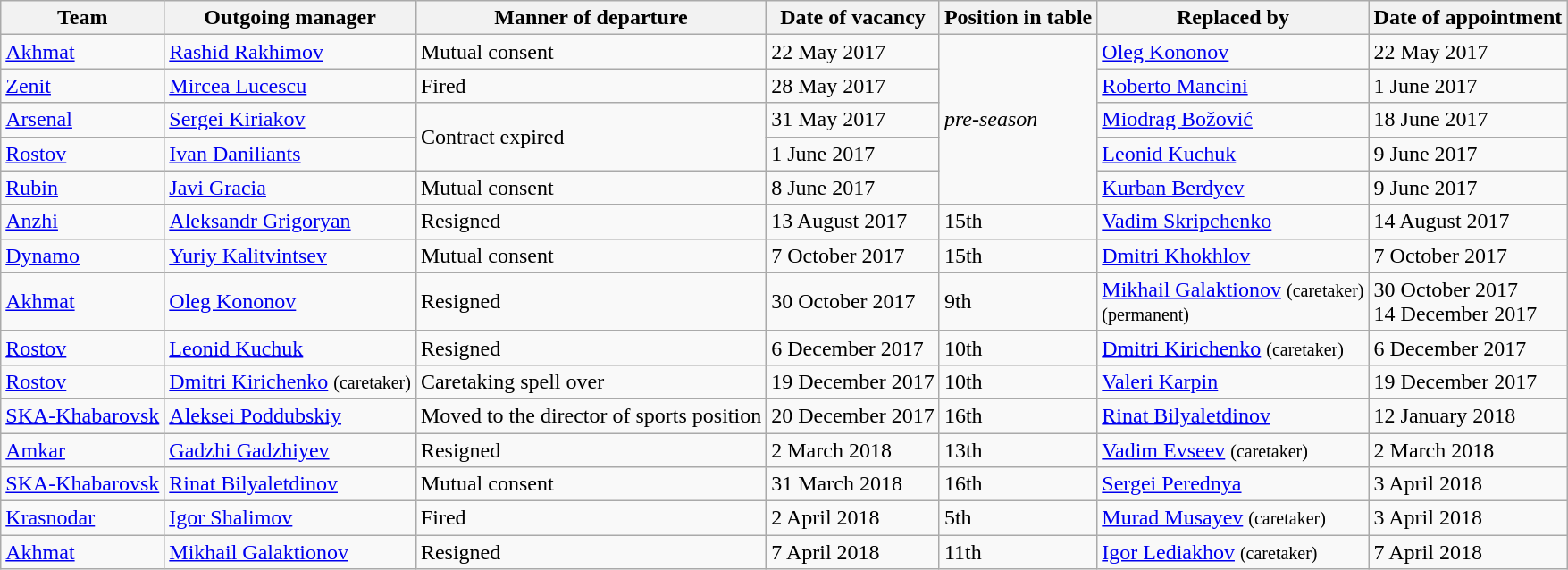<table class="wikitable">
<tr>
<th>Team</th>
<th>Outgoing manager</th>
<th>Manner of departure</th>
<th>Date of vacancy</th>
<th>Position in table</th>
<th>Replaced by</th>
<th>Date of appointment</th>
</tr>
<tr>
<td><a href='#'>Akhmat</a></td>
<td> <a href='#'>Rashid Rakhimov</a></td>
<td>Mutual consent</td>
<td>22 May 2017</td>
<td rowspan=5><em>pre-season</em></td>
<td> <a href='#'>Oleg Kononov</a></td>
<td>22 May 2017</td>
</tr>
<tr>
<td><a href='#'>Zenit</a></td>
<td> <a href='#'>Mircea Lucescu</a></td>
<td>Fired</td>
<td>28 May 2017</td>
<td> <a href='#'>Roberto Mancini</a></td>
<td>1 June 2017</td>
</tr>
<tr>
<td><a href='#'>Arsenal</a></td>
<td> <a href='#'>Sergei Kiriakov</a></td>
<td rowspan=2>Contract expired</td>
<td>31 May 2017</td>
<td> <a href='#'>Miodrag Božović</a></td>
<td>18 June 2017</td>
</tr>
<tr>
<td><a href='#'>Rostov</a></td>
<td> <a href='#'>Ivan Daniliants</a></td>
<td>1 June 2017</td>
<td> <a href='#'>Leonid Kuchuk</a></td>
<td>9 June 2017</td>
</tr>
<tr>
<td><a href='#'>Rubin</a></td>
<td> <a href='#'>Javi Gracia</a></td>
<td>Mutual consent</td>
<td>8 June 2017</td>
<td> <a href='#'>Kurban Berdyev</a></td>
<td>9 June 2017</td>
</tr>
<tr>
<td><a href='#'>Anzhi</a></td>
<td> <a href='#'>Aleksandr Grigoryan</a></td>
<td>Resigned</td>
<td>13 August 2017</td>
<td>15th</td>
<td> <a href='#'>Vadim Skripchenko</a></td>
<td>14 August 2017</td>
</tr>
<tr>
<td><a href='#'>Dynamo</a></td>
<td> <a href='#'>Yuriy Kalitvintsev</a></td>
<td>Mutual consent</td>
<td>7 October 2017</td>
<td>15th</td>
<td> <a href='#'>Dmitri Khokhlov</a></td>
<td>7 October 2017</td>
</tr>
<tr>
<td><a href='#'>Akhmat</a></td>
<td> <a href='#'>Oleg Kononov</a></td>
<td>Resigned</td>
<td>30 October 2017</td>
<td>9th</td>
<td> <a href='#'>Mikhail Galaktionov</a> <small>(caretaker)</small><br><small>(permanent)</small></td>
<td>30 October 2017<br>14 December 2017</td>
</tr>
<tr>
<td><a href='#'>Rostov</a></td>
<td> <a href='#'>Leonid Kuchuk</a></td>
<td>Resigned</td>
<td>6 December 2017</td>
<td>10th</td>
<td> <a href='#'>Dmitri Kirichenko</a> <small>(caretaker)</small></td>
<td>6 December 2017</td>
</tr>
<tr>
<td><a href='#'>Rostov</a></td>
<td> <a href='#'>Dmitri Kirichenko</a> <small>(caretaker)</small></td>
<td>Caretaking spell over</td>
<td>19 December 2017</td>
<td>10th</td>
<td> <a href='#'>Valeri Karpin</a></td>
<td>19 December 2017</td>
</tr>
<tr>
<td><a href='#'>SKA-Khabarovsk</a></td>
<td> <a href='#'>Aleksei Poddubskiy</a></td>
<td>Moved to the director of sports position</td>
<td>20 December 2017</td>
<td>16th</td>
<td> <a href='#'>Rinat Bilyaletdinov</a></td>
<td>12 January 2018</td>
</tr>
<tr>
<td><a href='#'>Amkar</a></td>
<td> <a href='#'>Gadzhi Gadzhiyev</a></td>
<td>Resigned</td>
<td>2 March 2018</td>
<td>13th</td>
<td> <a href='#'>Vadim Evseev</a> <small>(caretaker)</small></td>
<td>2 March 2018</td>
</tr>
<tr>
<td><a href='#'>SKA-Khabarovsk</a></td>
<td> <a href='#'>Rinat Bilyaletdinov</a></td>
<td>Mutual consent</td>
<td>31 March 2018</td>
<td>16th</td>
<td> <a href='#'>Sergei Perednya</a></td>
<td>3 April 2018</td>
</tr>
<tr>
<td><a href='#'>Krasnodar</a></td>
<td> <a href='#'>Igor Shalimov</a></td>
<td>Fired</td>
<td>2 April 2018</td>
<td>5th</td>
<td> <a href='#'>Murad Musayev</a> <small>(caretaker)</small></td>
<td>3 April 2018</td>
</tr>
<tr>
<td><a href='#'>Akhmat</a></td>
<td> <a href='#'>Mikhail Galaktionov</a></td>
<td>Resigned</td>
<td>7 April 2018</td>
<td>11th</td>
<td> <a href='#'>Igor Lediakhov</a> <small>(caretaker)</small></td>
<td>7 April 2018</td>
</tr>
</table>
